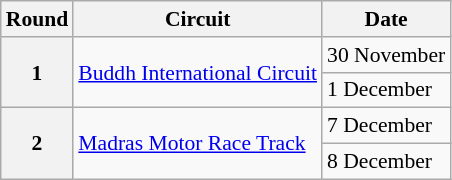<table class="wikitable" style="font-size: 90%;">
<tr>
<th>Round</th>
<th>Circuit</th>
<th>Date</th>
</tr>
<tr>
<th rowspan="2">1</th>
<td rowspan="2"><a href='#'>Buddh International Circuit</a></td>
<td>30 November</td>
</tr>
<tr>
<td>1 December</td>
</tr>
<tr>
<th rowspan="2">2</th>
<td rowspan="2"><a href='#'>Madras Motor Race Track</a></td>
<td>7 December</td>
</tr>
<tr>
<td>8 December</td>
</tr>
</table>
